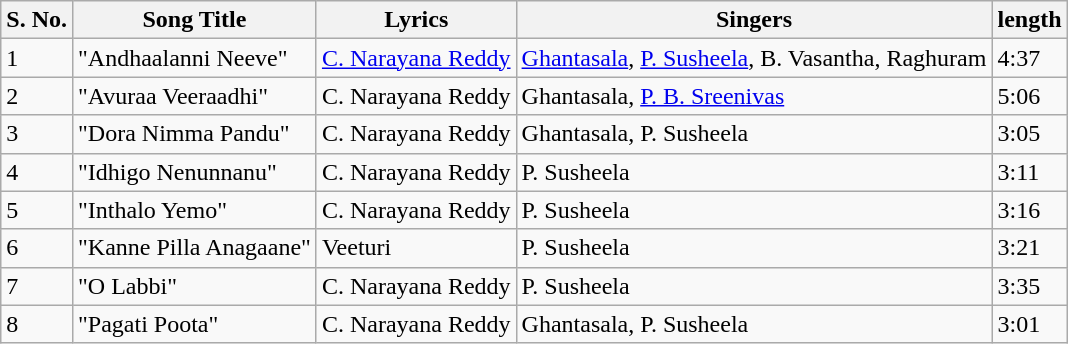<table class="wikitable">
<tr>
<th>S. No.</th>
<th>Song Title</th>
<th>Lyrics</th>
<th>Singers</th>
<th>length</th>
</tr>
<tr>
<td>1</td>
<td>"Andhaalanni Neeve"</td>
<td><a href='#'>C. Narayana Reddy</a></td>
<td><a href='#'>Ghantasala</a>, <a href='#'>P. Susheela</a>, B. Vasantha, Raghuram</td>
<td>4:37</td>
</tr>
<tr>
<td>2</td>
<td>"Avuraa Veeraadhi"</td>
<td>C. Narayana Reddy</td>
<td>Ghantasala, <a href='#'>P. B. Sreenivas</a></td>
<td>5:06</td>
</tr>
<tr>
<td>3</td>
<td>"Dora Nimma Pandu"</td>
<td>C. Narayana Reddy</td>
<td>Ghantasala, P. Susheela</td>
<td>3:05</td>
</tr>
<tr>
<td>4</td>
<td>"Idhigo Nenunnanu"</td>
<td>C. Narayana Reddy</td>
<td>P. Susheela</td>
<td>3:11</td>
</tr>
<tr>
<td>5</td>
<td>"Inthalo Yemo"</td>
<td>C. Narayana Reddy</td>
<td>P. Susheela</td>
<td>3:16</td>
</tr>
<tr>
<td>6</td>
<td>"Kanne Pilla Anagaane"</td>
<td>Veeturi</td>
<td>P. Susheela</td>
<td>3:21</td>
</tr>
<tr>
<td>7</td>
<td>"O Labbi"</td>
<td>C. Narayana Reddy</td>
<td>P. Susheela</td>
<td>3:35</td>
</tr>
<tr>
<td>8</td>
<td>"Pagati Poota"</td>
<td>C. Narayana Reddy</td>
<td>Ghantasala, P. Susheela</td>
<td>3:01</td>
</tr>
</table>
